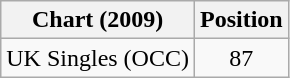<table class="wikitable">
<tr>
<th>Chart (2009)</th>
<th>Position</th>
</tr>
<tr>
<td>UK Singles (OCC)</td>
<td style="text-align:center;">87</td>
</tr>
</table>
